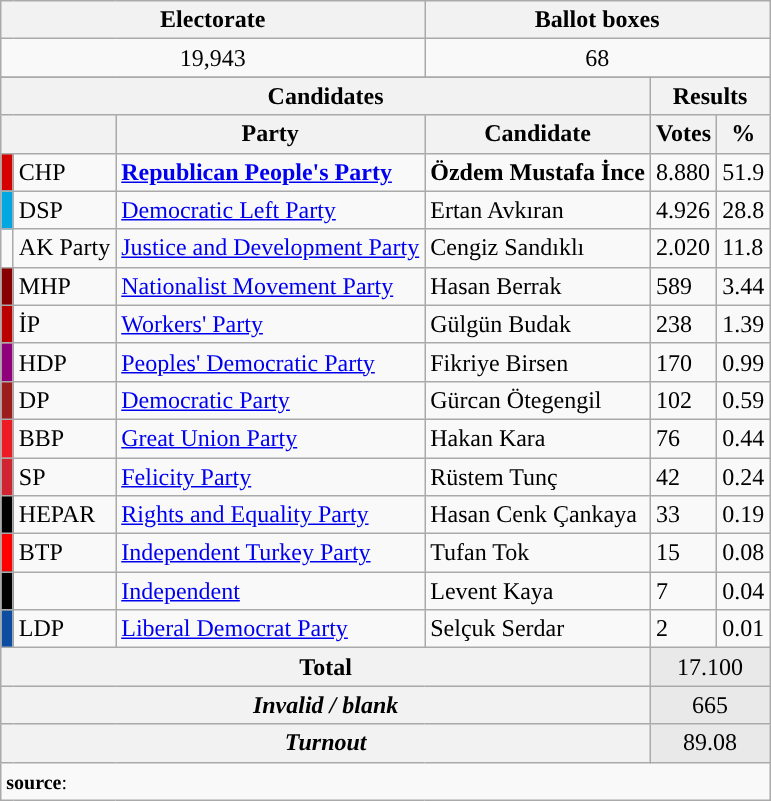<table class="wikitable">
<tr style="background-color:#F2F2F2">
<td align="center" colspan="3"><strong>Electorate</strong></td>
<td align="center" colspan="7"><strong>Ballot boxes</strong></td>
</tr>
<tr align="left">
<td align="center" colspan="3">19,943</td>
<td align="center" colspan="7">68</td>
</tr>
<tr>
</tr>
<tr style="background-color:#E9E9E9">
</tr>
<tr>
<th align="center" colspan="4">Candidates</th>
<th align="center" colspan="6">Results</th>
</tr>
<tr style="background-color:#E9E9E9">
<th align="center" colspan="2"></th>
<th align="center">Party</th>
<th align="center">Candidate</th>
<th align="center">Votes</th>
<th align="center">%</th>
</tr>
<tr align="left">
<td bgcolor="#d50000" width=1></td>
<td>CHP</td>
<td><strong><a href='#'>Republican People's Party</a></strong></td>
<td><strong>Özdem Mustafa İnce</strong></td>
<td>8.880</td>
<td>51.9</td>
</tr>
<tr align="left">
<td bgcolor="#01A7E1" width=1></td>
<td>DSP</td>
<td><a href='#'>Democratic Left Party</a></td>
<td>Ertan Avkıran</td>
<td>4.926</td>
<td>28.8</td>
</tr>
<tr align="left">
<td></td>
<td>AK Party</td>
<td><a href='#'>Justice and Development Party</a></td>
<td>Cengiz Sandıklı</td>
<td>2.020</td>
<td>11.8</td>
</tr>
<tr align="left">
<td bgcolor="#870000" width=1></td>
<td>MHP</td>
<td><a href='#'>Nationalist Movement Party</a></td>
<td>Hasan Berrak</td>
<td>589</td>
<td>3.44</td>
</tr>
<tr align="left">
<td bgcolor="#BB0000" width=1></td>
<td>İP</td>
<td><a href='#'>Workers' Party</a></td>
<td>Gülgün Budak</td>
<td>238</td>
<td>1.39</td>
</tr>
<tr align="left">
<td bgcolor="#91007B" width=1></td>
<td>HDP</td>
<td><a href='#'>Peoples' Democratic Party</a></td>
<td>Fikriye Birsen</td>
<td>170</td>
<td>0.99</td>
</tr>
<tr align="left">
<td bgcolor="#9D1D1E" width=1></td>
<td>DP</td>
<td><a href='#'>Democratic Party</a></td>
<td>Gürcan Ötegengil</td>
<td>102</td>
<td>0.59</td>
</tr>
<tr align="left">
<td bgcolor="#ED1C24" width=1></td>
<td>BBP</td>
<td><a href='#'>Great Union Party</a></td>
<td>Hakan Kara</td>
<td>76</td>
<td>0.44</td>
</tr>
<tr align="left">
<td bgcolor="#D02433" width=1></td>
<td>SP</td>
<td><a href='#'>Felicity Party</a></td>
<td>Rüstem Tunç</td>
<td>42</td>
<td>0.24</td>
</tr>
<tr align="left">
<td bgcolor="#000000" width=1></td>
<td>HEPAR</td>
<td><a href='#'>Rights and Equality Party</a></td>
<td>Hasan Cenk Çankaya</td>
<td>33</td>
<td>0.19</td>
</tr>
<tr align="left">
<td bgcolor="#FE0000" width=1></td>
<td>BTP</td>
<td><a href='#'>Independent Turkey Party</a></td>
<td>Tufan Tok</td>
<td>15</td>
<td>0.08</td>
</tr>
<tr align="left">
<td bgcolor=" " width=1></td>
<td></td>
<td><a href='#'>Independent</a></td>
<td>Levent Kaya</td>
<td>7</td>
<td>0.04</td>
</tr>
<tr align="left">
<td bgcolor="#0C4DA2" width=1></td>
<td>LDP</td>
<td><a href='#'>Liberal Democrat Party</a></td>
<td>Selçuk Serdar</td>
<td>2</td>
<td>0.01</td>
</tr>
<tr style="background-color:#E9E9E9" align="left">
<th align="center" colspan="4"><strong>Total</strong></th>
<td align="center" colspan="5">17.100</td>
</tr>
<tr style="background-color:#E9E9E9" align="left">
<th align="center" colspan="4"><em>Invalid / blank</em></th>
<td align="center" colspan="5">665</td>
</tr>
<tr style="background-color:#E9E9E9" align="left">
<th align="center" colspan="4"><em>Turnout</em></th>
<td align="center" colspan="5">89.08</td>
</tr>
<tr>
<td align="left" colspan=10><small><strong>source</strong>: </small></td>
</tr>
</table>
